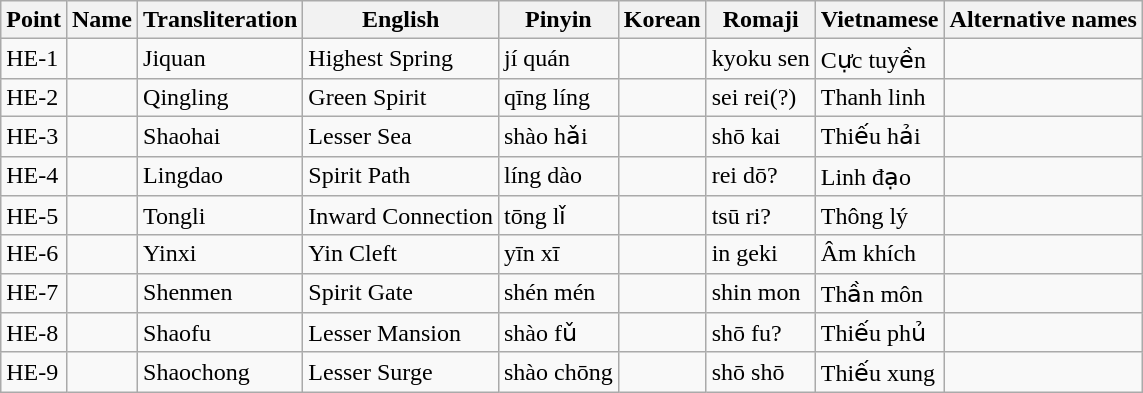<table class="wikitable">
<tr>
<th>Point</th>
<th>Name</th>
<th>Transliteration</th>
<th>English</th>
<th>Pinyin</th>
<th>Korean </th>
<th>Romaji</th>
<th>Vietnamese</th>
<th>Alternative names</th>
</tr>
<tr>
<td>HE-1</td>
<td></td>
<td>Jiquan</td>
<td>Highest Spring</td>
<td>jí quán</td>
<td></td>
<td>kyoku sen</td>
<td>Cực tuyền</td>
<td></td>
</tr>
<tr>
<td>HE-2</td>
<td></td>
<td>Qingling</td>
<td>Green Spirit</td>
<td>qīng líng</td>
<td></td>
<td>sei rei(?)</td>
<td>Thanh linh</td>
<td></td>
</tr>
<tr>
<td>HE-3</td>
<td></td>
<td>Shaohai</td>
<td>Lesser Sea</td>
<td>shào hǎi</td>
<td></td>
<td>shō kai</td>
<td>Thiếu hải</td>
<td></td>
</tr>
<tr>
<td>HE-4</td>
<td></td>
<td>Lingdao</td>
<td>Spirit Path</td>
<td>líng dào</td>
<td></td>
<td>rei dō?</td>
<td>Linh đạo</td>
<td></td>
</tr>
<tr>
<td>HE-5</td>
<td></td>
<td>Tongli</td>
<td>Inward Connection</td>
<td>tōng lǐ</td>
<td></td>
<td>tsū ri?</td>
<td>Thông lý</td>
<td></td>
</tr>
<tr>
<td>HE-6</td>
<td></td>
<td>Yinxi</td>
<td>Yin Cleft</td>
<td>yīn xī</td>
<td></td>
<td>in geki</td>
<td>Âm khích</td>
<td></td>
</tr>
<tr>
<td>HE-7</td>
<td></td>
<td>Shenmen</td>
<td>Spirit Gate</td>
<td>shén mén</td>
<td></td>
<td>shin mon</td>
<td>Thần môn</td>
<td></td>
</tr>
<tr>
<td>HE-8</td>
<td></td>
<td>Shaofu</td>
<td>Lesser Mansion</td>
<td>shào fǔ</td>
<td></td>
<td>shō fu?</td>
<td>Thiếu phủ</td>
<td></td>
</tr>
<tr>
<td>HE-9</td>
<td></td>
<td>Shaochong</td>
<td>Lesser Surge</td>
<td>shào chōng</td>
<td></td>
<td>shō shō</td>
<td>Thiếu xung</td>
<td></td>
</tr>
</table>
